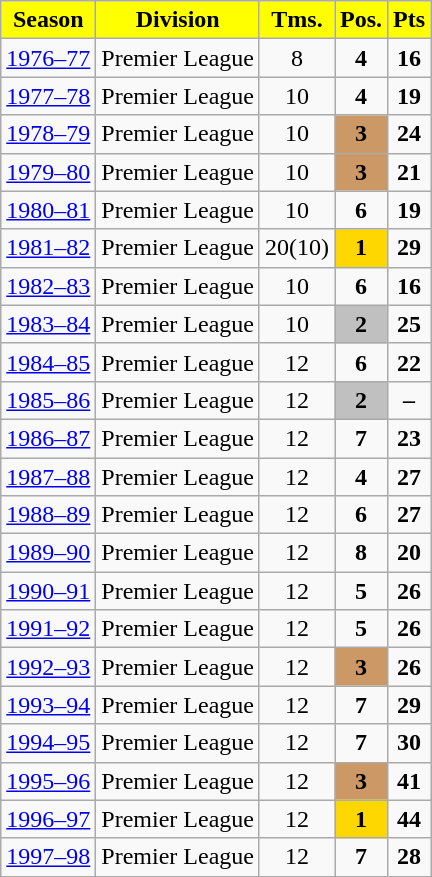<table class="wikitable">
<tr>
<th style="color:#000000; background:Yellow;">Season</th>
<th style="color:#000000; background:Yellow;">Division</th>
<th style="color:#000000; background:Yellow;">Tms.</th>
<th style="color:#000000; background:Yellow;">Pos.</th>
<th style="color:#000000; background:Yellow;">Pts</th>
</tr>
<tr>
<td align=center><a href='#'>1976–77</a></td>
<td align=center>Premier League</td>
<td align=center>8</td>
<td align=center><strong>4</strong></td>
<td align=center><strong>16</strong></td>
</tr>
<tr>
<td align=center><a href='#'>1977–78</a></td>
<td align=center>Premier League</td>
<td align=center>10</td>
<td align=center><strong>4</strong></td>
<td align=center><strong>19</strong></td>
</tr>
<tr>
<td align=center><a href='#'>1978–79</a></td>
<td align=center>Premier League</td>
<td align=center>10</td>
<td align=center bgcolor=#c96><strong>3</strong></td>
<td align=center><strong>24</strong></td>
</tr>
<tr>
<td align=center><a href='#'>1979–80</a></td>
<td align=center>Premier League</td>
<td align=center>10</td>
<td align=center bgcolor=#c96><strong>3</strong></td>
<td align=center><strong>21</strong></td>
</tr>
<tr>
<td align=center><a href='#'>1980–81</a></td>
<td align=center>Premier League</td>
<td align=center>10</td>
<td align=center><strong>6</strong></td>
<td align=center><strong>19</strong></td>
</tr>
<tr>
<td align=center><a href='#'>1981–82</a></td>
<td align=center>Premier League</td>
<td align=center>20(10)</td>
<td align=center bgcolor=Gold><strong>1</strong></td>
<td align=center><strong>29</strong></td>
</tr>
<tr>
<td align=center><a href='#'>1982–83</a></td>
<td align=center>Premier League</td>
<td align=center>10</td>
<td align=center><strong>6</strong></td>
<td align=center><strong>16</strong></td>
</tr>
<tr>
<td align=center><a href='#'>1983–84</a></td>
<td align=center>Premier League</td>
<td align=center>10</td>
<td align=center bgcolor=Silver><strong>2</strong></td>
<td align=center><strong>25</strong></td>
</tr>
<tr>
<td align=center><a href='#'>1984–85</a></td>
<td align=center>Premier League</td>
<td align=center>12</td>
<td align=center><strong>6</strong></td>
<td align=center><strong>22</strong></td>
</tr>
<tr>
<td align=center><a href='#'>1985–86</a></td>
<td align=center>Premier League</td>
<td align=center>12</td>
<td align=center bgcolor=Silver><strong>2</strong></td>
<td align=center><strong>–</strong></td>
</tr>
<tr>
<td align=center><a href='#'>1986–87</a></td>
<td align=center>Premier League</td>
<td align=center>12</td>
<td align=center><strong>7</strong></td>
<td align=center><strong>23</strong></td>
</tr>
<tr>
<td align=center><a href='#'>1987–88</a></td>
<td align=center>Premier League</td>
<td align=center>12</td>
<td align=center><strong>4</strong></td>
<td align=center><strong>27</strong></td>
</tr>
<tr>
<td align=center><a href='#'>1988–89</a></td>
<td align=center>Premier League</td>
<td align=center>12</td>
<td align=center><strong>6</strong></td>
<td align=center><strong>27</strong></td>
</tr>
<tr>
<td align=center><a href='#'>1989–90</a></td>
<td align=center>Premier League</td>
<td align=center>12</td>
<td align=center><strong>8</strong></td>
<td align=center><strong>20</strong></td>
</tr>
<tr>
<td align=center><a href='#'>1990–91</a></td>
<td align=center>Premier League</td>
<td align=center>12</td>
<td align=center><strong>5</strong></td>
<td align=center><strong>26</strong></td>
</tr>
<tr>
<td align=center><a href='#'>1991–92</a></td>
<td align=center>Premier League</td>
<td align=center>12</td>
<td align=center><strong>5</strong></td>
<td align=center><strong>26</strong></td>
</tr>
<tr>
<td align=center><a href='#'>1992–93</a></td>
<td align=center>Premier League</td>
<td align=center>12</td>
<td align=center bgcolor=#c96><strong>3</strong></td>
<td align=center><strong>26</strong></td>
</tr>
<tr>
<td align=center><a href='#'>1993–94</a></td>
<td align=center>Premier League</td>
<td align=center>12</td>
<td align=center><strong>7</strong></td>
<td align=center><strong>29</strong></td>
</tr>
<tr>
<td align=center><a href='#'>1994–95</a></td>
<td align=center>Premier League</td>
<td align=center>12</td>
<td align=center><strong>7</strong></td>
<td align=center><strong>30</strong></td>
</tr>
<tr>
<td align=center><a href='#'>1995–96</a></td>
<td align=center>Premier League</td>
<td align=center>12</td>
<td align=center bgcolor=#c96><strong>3</strong></td>
<td align=center><strong>41</strong></td>
</tr>
<tr>
<td align=center><a href='#'>1996–97</a></td>
<td align=center>Premier League</td>
<td align=center>12</td>
<td align=center bgcolor=Gold><strong>1</strong></td>
<td align=center><strong>44</strong></td>
</tr>
<tr>
<td align=center><a href='#'>1997–98</a></td>
<td align=center>Premier League</td>
<td align=center>12</td>
<td align=center><strong>7</strong></td>
<td align=center><strong>28</strong></td>
</tr>
</table>
